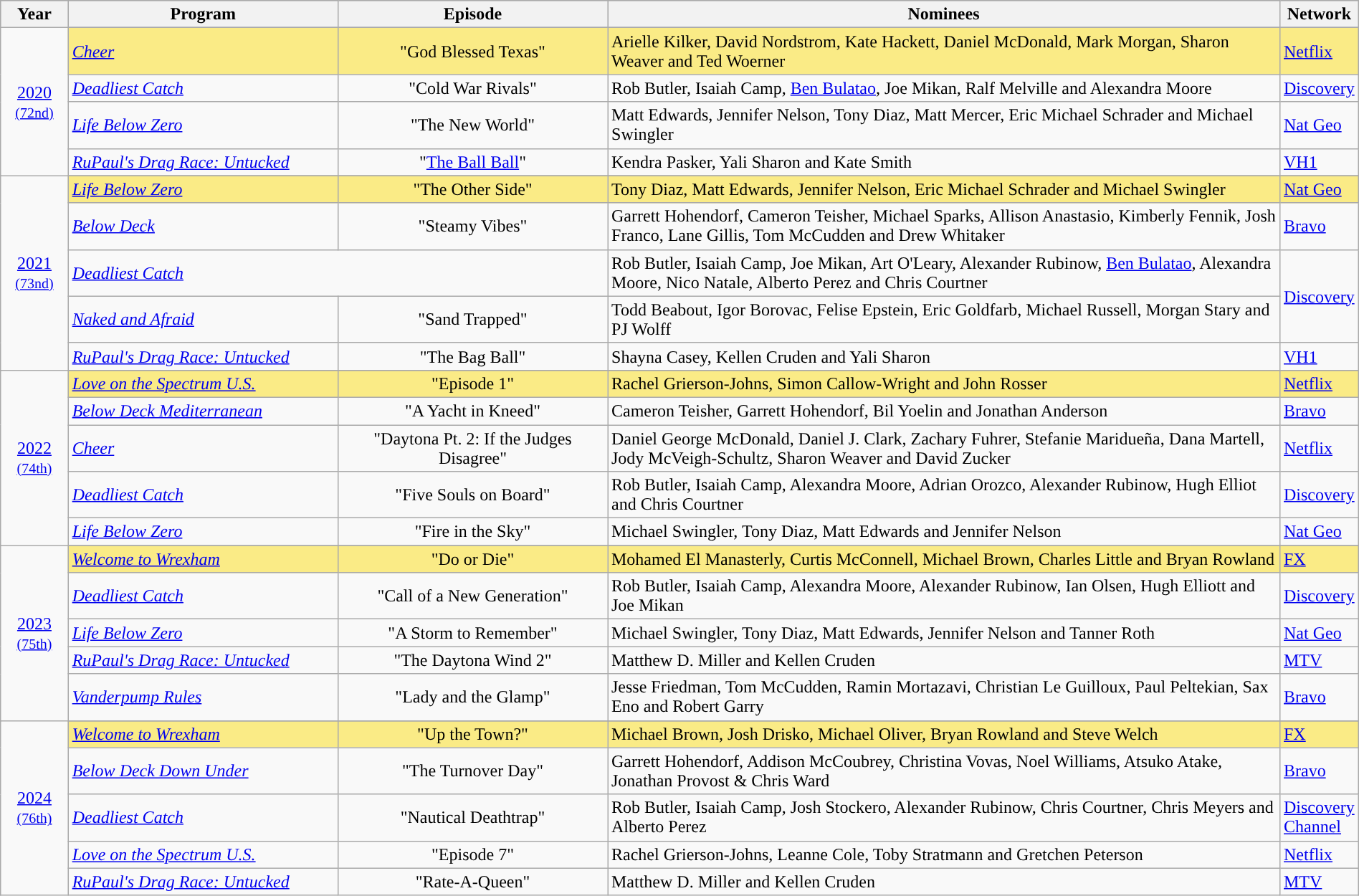<table class="wikitable" style="width:100%">
<tr bgcolor="#bebebe">
<th width="5%">Year</th>
<th width="20%">Program</th>
<th width="20%">Episode</th>
<th width="50%">Nominees</th>
<th width="5%">Network</th>
</tr>
<tr>
<td rowspan=5 style="text-align:center"><a href='#'>2020</a><br><small><a href='#'>(72nd)</a></small><br></td>
</tr>
<tr style="background:#FAEB86;">
<td><em><a href='#'>Cheer</a></em></td>
<td align=center>"God Blessed Texas"</td>
<td>Arielle Kilker, David Nordstrom, Kate Hackett, Daniel McDonald, Mark Morgan, Sharon Weaver and Ted Woerner</td>
<td><a href='#'>Netflix</a></td>
</tr>
<tr>
<td><em><a href='#'>Deadliest Catch</a></em></td>
<td align=center>"Cold War Rivals"</td>
<td>Rob Butler, Isaiah Camp, <a href='#'>Ben Bulatao</a>, Joe Mikan, Ralf Melville and Alexandra Moore</td>
<td><a href='#'>Discovery</a></td>
</tr>
<tr>
<td><em><a href='#'>Life Below Zero</a></em></td>
<td align=center>"The New World"</td>
<td>Matt Edwards, Jennifer Nelson, Tony Diaz, Matt Mercer, Eric Michael Schrader and Michael Swingler</td>
<td><a href='#'>Nat Geo</a></td>
</tr>
<tr>
<td><em><a href='#'>RuPaul's Drag Race: Untucked</a></em></td>
<td align=center>"<a href='#'>The Ball Ball</a>"</td>
<td>Kendra Pasker, Yali Sharon and Kate Smith</td>
<td><a href='#'>VH1</a></td>
</tr>
<tr>
<td rowspan=6 style="text-align:center"><a href='#'>2021</a><br><small><a href='#'>(73nd)</a></small><br></td>
</tr>
<tr style="background:#FAEB86;">
<td><em><a href='#'>Life Below Zero</a></em></td>
<td align=center>"The Other Side"</td>
<td>Tony Diaz, Matt Edwards, Jennifer Nelson, Eric Michael Schrader and Michael Swingler</td>
<td><a href='#'>Nat Geo</a></td>
</tr>
<tr>
<td><em><a href='#'>Below Deck</a></em></td>
<td align=center>"Steamy Vibes"</td>
<td>Garrett Hohendorf, Cameron Teisher, Michael Sparks, Allison Anastasio, Kimberly Fennik, Josh Franco, Lane Gillis, Tom McCudden and Drew Whitaker</td>
<td><a href='#'>Bravo</a></td>
</tr>
<tr>
<td colspan="2'"><em><a href='#'>Deadliest Catch</a></em></td>
<td>Rob Butler, Isaiah Camp, Joe Mikan, Art O'Leary, Alexander Rubinow, <a href='#'>Ben Bulatao</a>, Alexandra Moore, Nico Natale, Alberto Perez and Chris Courtner</td>
<td rowspan=2><a href='#'>Discovery</a></td>
</tr>
<tr>
<td><em><a href='#'>Naked and Afraid</a></em></td>
<td align=center>"Sand Trapped"</td>
<td>Todd Beabout, Igor Borovac, Felise Epstein, Eric Goldfarb, Michael Russell, Morgan Stary and PJ Wolff</td>
</tr>
<tr>
<td><em><a href='#'>RuPaul's Drag Race: Untucked</a></em></td>
<td align=center>"The Bag Ball"</td>
<td>Shayna Casey, Kellen Cruden and Yali Sharon</td>
<td><a href='#'>VH1</a></td>
</tr>
<tr>
<td rowspan=6 style="text-align:center"><a href='#'>2022</a><br><small><a href='#'>(74th)</a></small><br></td>
</tr>
<tr style="background:#FAEB86;">
<td><em><a href='#'>Love on the Spectrum U.S.</a></em></td>
<td align=center>"Episode 1"</td>
<td>Rachel Grierson-Johns, Simon Callow-Wright and John Rosser</td>
<td><a href='#'>Netflix</a></td>
</tr>
<tr>
<td><em><a href='#'>Below Deck Mediterranean</a></em></td>
<td align=center>"A Yacht in Kneed"</td>
<td>Cameron Teisher, Garrett Hohendorf, Bil Yoelin and Jonathan Anderson</td>
<td><a href='#'>Bravo</a></td>
</tr>
<tr>
<td><em><a href='#'>Cheer</a></em></td>
<td align=center>"Daytona Pt. 2: If the Judges Disagree"</td>
<td>Daniel George McDonald, Daniel J. Clark, Zachary Fuhrer, Stefanie Maridueña, Dana Martell, Jody McVeigh-Schultz, Sharon Weaver and David Zucker</td>
<td><a href='#'>Netflix</a></td>
</tr>
<tr>
<td><em><a href='#'>Deadliest Catch</a></em></td>
<td align=center>"Five Souls on Board"</td>
<td>Rob Butler, Isaiah Camp, Alexandra Moore, Adrian Orozco, Alexander Rubinow, Hugh Elliot and Chris Courtner</td>
<td><a href='#'>Discovery</a></td>
</tr>
<tr>
<td><em><a href='#'>Life Below Zero</a></em></td>
<td align=center>"Fire in the Sky"</td>
<td>Michael Swingler, Tony Diaz, Matt Edwards and Jennifer Nelson</td>
<td><a href='#'>Nat Geo</a></td>
</tr>
<tr>
<td rowspan=6 style="text-align:center"><a href='#'>2023</a><br><small><a href='#'>(75th)</a></small><br></td>
</tr>
<tr style="background:#FAEB86;">
<td><em><a href='#'>Welcome to Wrexham</a></em></td>
<td align=center>"Do or Die"</td>
<td>Mohamed El Manasterly, Curtis McConnell, Michael Brown, Charles Little and Bryan Rowland</td>
<td><a href='#'>FX</a></td>
</tr>
<tr>
<td><em><a href='#'>Deadliest Catch</a></em></td>
<td align=center>"Call of a New Generation"</td>
<td>Rob Butler, Isaiah Camp, Alexandra Moore, Alexander Rubinow, Ian Olsen, Hugh Elliott and Joe Mikan</td>
<td><a href='#'>Discovery</a></td>
</tr>
<tr>
<td><em><a href='#'>Life Below Zero</a></em></td>
<td align=center>"A Storm to Remember"</td>
<td>Michael Swingler, Tony Diaz, Matt Edwards, Jennifer Nelson and Tanner Roth</td>
<td><a href='#'>Nat Geo</a></td>
</tr>
<tr>
<td><em><a href='#'>RuPaul's Drag Race: Untucked</a></em></td>
<td align=center>"The Daytona Wind 2"</td>
<td>Matthew D. Miller and Kellen Cruden</td>
<td><a href='#'>MTV</a></td>
</tr>
<tr>
<td><em><a href='#'>Vanderpump Rules</a></em></td>
<td align=center>"Lady and the Glamp"</td>
<td>Jesse Friedman, Tom McCudden, Ramin Mortazavi, Christian Le Guilloux, Paul Peltekian, Sax Eno and Robert Garry</td>
<td><a href='#'>Bravo</a></td>
</tr>
<tr>
<td rowspan=6 style="text-align:center"><a href='#'>2024</a><br><small><a href='#'>(76th)</a></small><br></td>
</tr>
<tr style="background:#FAEB86;">
<td><em><a href='#'>Welcome to Wrexham</a></em></td>
<td align=center>"Up the Town?"</td>
<td>Michael Brown, Josh Drisko, Michael Oliver, Bryan Rowland and Steve Welch</td>
<td><a href='#'>FX</a></td>
</tr>
<tr>
<td><em><a href='#'>Below Deck Down Under</a></em></td>
<td align=center>"The Turnover Day"</td>
<td>Garrett Hohendorf, Addison McCoubrey, Christina Vovas, Noel Williams, Atsuko Atake, Jonathan Provost & Chris Ward</td>
<td><a href='#'>Bravo</a></td>
</tr>
<tr>
<td><em><a href='#'>Deadliest Catch</a></em></td>
<td align=center>"Nautical Deathtrap"</td>
<td>Rob Butler, Isaiah Camp, Josh Stockero, Alexander Rubinow, Chris Courtner, Chris Meyers and Alberto Perez</td>
<td><a href='#'>Discovery Channel</a></td>
</tr>
<tr>
<td><em><a href='#'>Love on the Spectrum U.S.</a></em></td>
<td align=center>"Episode 7"</td>
<td>Rachel Grierson-Johns, Leanne Cole, Toby Stratmann and Gretchen Peterson</td>
<td><a href='#'>Netflix</a></td>
</tr>
<tr>
<td><em><a href='#'>RuPaul's Drag Race: Untucked</a></em></td>
<td align=center>"Rate-A-Queen"</td>
<td>Matthew D. Miller and Kellen Cruden</td>
<td><a href='#'>MTV</a></td>
</tr>
</table>
